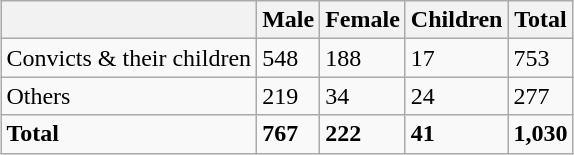<table class="wikitable" style="margin: 1em auto 1em auto" style="text-align:center">
<tr>
<th></th>
<th>Male</th>
<th>Female</th>
<th>Children</th>
<th>Total</th>
</tr>
<tr>
<td>Convicts & their children</td>
<td>548</td>
<td>188</td>
<td>17</td>
<td>753</td>
</tr>
<tr>
<td>Others</td>
<td>219</td>
<td>34</td>
<td>24</td>
<td>277</td>
</tr>
<tr>
<td><strong>Total</strong></td>
<td><strong>767</strong></td>
<td><strong>222</strong></td>
<td><strong>41</strong></td>
<td><strong>1,030</strong></td>
</tr>
</table>
